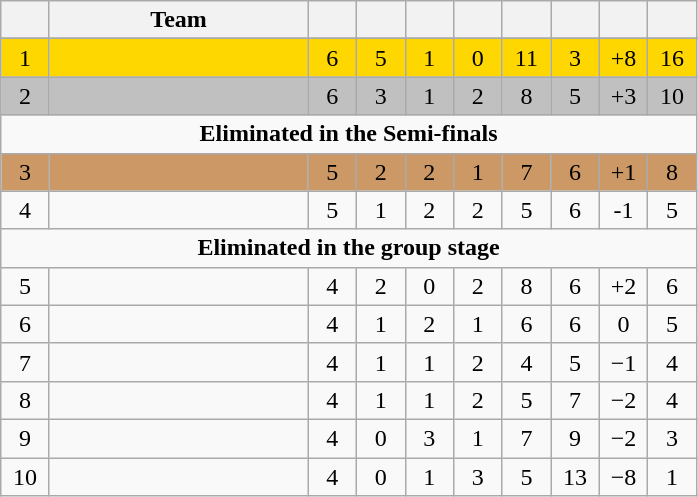<table class="wikitable" style="text-align:center">
<tr>
<th width="25"></th>
<th width="165">Team</th>
<th width="25"></th>
<th width="25"></th>
<th width="25"></th>
<th width="25"></th>
<th width="25"></th>
<th width="25"></th>
<th width="25"></th>
<th width="25"></th>
</tr>
<tr>
</tr>
<tr style="background:gold">
<td>1</td>
<td style="text-align:left"></td>
<td>6</td>
<td>5</td>
<td>1</td>
<td>0</td>
<td>11</td>
<td>3</td>
<td>+8</td>
<td>16</td>
</tr>
<tr style="background:silver">
<td>2</td>
<td style="text-align:left"></td>
<td>6</td>
<td>3</td>
<td>1</td>
<td>2</td>
<td>8</td>
<td>5</td>
<td>+3</td>
<td>10</td>
</tr>
<tr>
<td colspan="11"><strong>Eliminated in the Semi-finals</strong></td>
</tr>
<tr style="background:#c96">
<td>3</td>
<td style="text-align:left"></td>
<td>5</td>
<td>2</td>
<td>2</td>
<td>1</td>
<td>7</td>
<td>6</td>
<td>+1</td>
<td>8</td>
</tr>
<tr>
<td>4</td>
<td style="text-align:left"></td>
<td>5</td>
<td>1</td>
<td>2</td>
<td>2</td>
<td>5</td>
<td>6</td>
<td>-1</td>
<td>5</td>
</tr>
<tr>
<td colspan="11"><strong>Eliminated in the group stage</strong></td>
</tr>
<tr>
<td>5</td>
<td style="text-align:left"></td>
<td>4</td>
<td>2</td>
<td>0</td>
<td>2</td>
<td>8</td>
<td>6</td>
<td>+2</td>
<td>6</td>
</tr>
<tr>
<td>6</td>
<td style="text-align:left"></td>
<td>4</td>
<td>1</td>
<td>2</td>
<td>1</td>
<td>6</td>
<td>6</td>
<td>0</td>
<td>5</td>
</tr>
<tr>
<td>7</td>
<td style="text-align:left"></td>
<td>4</td>
<td>1</td>
<td>1</td>
<td>2</td>
<td>4</td>
<td>5</td>
<td>−1</td>
<td>4</td>
</tr>
<tr>
<td>8</td>
<td style="text-align:left"></td>
<td>4</td>
<td>1</td>
<td>1</td>
<td>2</td>
<td>5</td>
<td>7</td>
<td>−2</td>
<td>4</td>
</tr>
<tr>
<td>9</td>
<td style="text-align:left"></td>
<td>4</td>
<td>0</td>
<td>3</td>
<td>1</td>
<td>7</td>
<td>9</td>
<td>−2</td>
<td>3</td>
</tr>
<tr>
<td>10</td>
<td style="text-align:left"></td>
<td>4</td>
<td>0</td>
<td>1</td>
<td>3</td>
<td>5</td>
<td>13</td>
<td>−8</td>
<td>1</td>
</tr>
</table>
